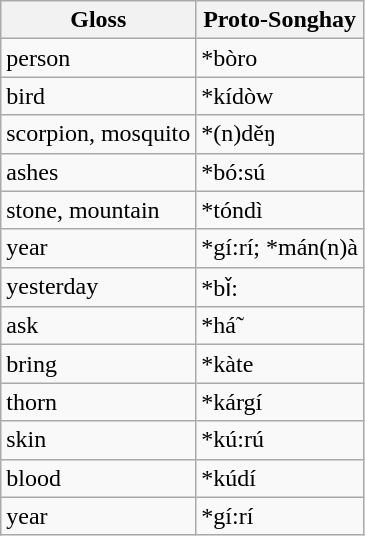<table class="wikitable sortable">
<tr>
<th>Gloss</th>
<th>Proto-Songhay</th>
</tr>
<tr>
<td>person</td>
<td>*bòro</td>
</tr>
<tr>
<td>bird</td>
<td>*kídòw</td>
</tr>
<tr>
<td>scorpion, mosquito</td>
<td>*(n)děŋ</td>
</tr>
<tr>
<td>ashes</td>
<td>*bó:sú</td>
</tr>
<tr>
<td>stone, mountain</td>
<td>*tóndì</td>
</tr>
<tr>
<td>year</td>
<td>*gí:rí; *mán(n)à</td>
</tr>
<tr>
<td>yesterday</td>
<td>*bǐ:</td>
</tr>
<tr>
<td>ask</td>
<td>*há˜</td>
</tr>
<tr>
<td>bring</td>
<td>*kàte</td>
</tr>
<tr>
<td>thorn</td>
<td>*kárgí</td>
</tr>
<tr>
<td>skin</td>
<td>*kú:rú</td>
</tr>
<tr>
<td>blood</td>
<td>*kúdí</td>
</tr>
<tr>
<td>year</td>
<td>*gí:rí</td>
</tr>
</table>
